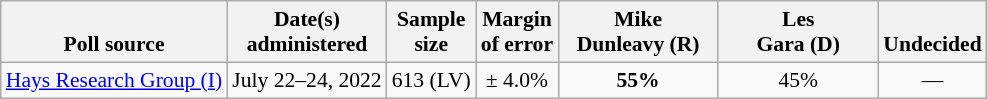<table class="wikitable" style="font-size:90%;text-align:center;">
<tr valign=bottom>
<th>Poll source</th>
<th>Date(s)<br>administered</th>
<th>Sample<br>size</th>
<th>Margin<br>of error</th>
<th style="width:100px;">Mike<br>Dunleavy (R)</th>
<th style="width:100px;">Les<br>Gara (D)</th>
<th>Undecided</th>
</tr>
<tr>
<td style="text-align:left;"><a href='#'>Hays Research Group (I)</a></td>
<td>July 22–24, 2022</td>
<td>613 (LV)</td>
<td>± 4.0%</td>
<td><strong>55%</strong></td>
<td>45%</td>
<td>—</td>
</tr>
</table>
